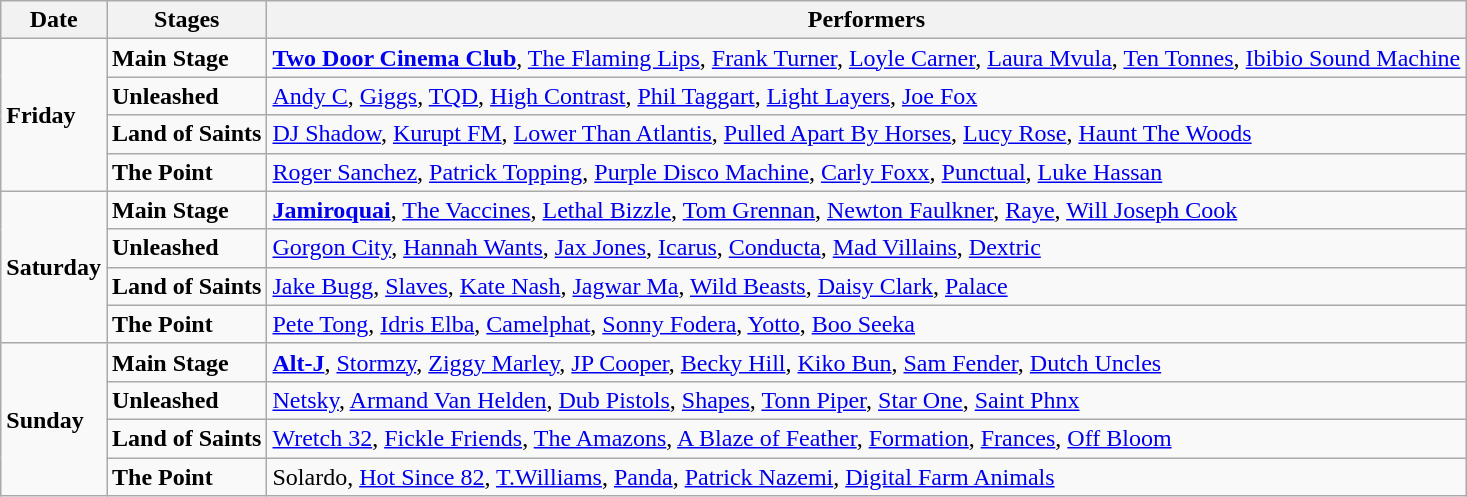<table class="wikitable">
<tr>
<th><strong>Date</strong></th>
<th><strong>Stages</strong></th>
<th><strong>Performers</strong></th>
</tr>
<tr>
<td rowspan="4"><strong>Friday</strong></td>
<td><strong>Main Stage</strong></td>
<td><strong><a href='#'>Two Door Cinema Club</a></strong>, <a href='#'>The Flaming Lips</a>, <a href='#'>Frank Turner</a>, <a href='#'>Loyle Carner</a>, <a href='#'>Laura Mvula</a>, <a href='#'>Ten Tonnes</a>, <a href='#'>Ibibio Sound Machine</a></td>
</tr>
<tr>
<td><strong>Unleashed</strong></td>
<td><a href='#'>Andy C</a>, <a href='#'>Giggs</a>, <a href='#'>TQD</a>, <a href='#'>High Contrast</a>, <a href='#'>Phil Taggart</a>, <a href='#'>Light Layers</a>, <a href='#'>Joe Fox</a></td>
</tr>
<tr>
<td><strong>Land of Saints</strong></td>
<td><a href='#'>DJ Shadow</a>, <a href='#'>Kurupt FM</a>, <a href='#'>Lower Than Atlantis</a>, <a href='#'>Pulled Apart By Horses</a>, <a href='#'>Lucy Rose</a>, <a href='#'>Haunt The Woods</a></td>
</tr>
<tr>
<td><strong>The Point</strong></td>
<td><a href='#'>Roger Sanchez</a>, <a href='#'>Patrick Topping</a>, <a href='#'>Purple Disco Machine</a>, <a href='#'>Carly Foxx</a>, <a href='#'>Punctual</a>, <a href='#'>Luke Hassan</a></td>
</tr>
<tr>
<td rowspan="4"><strong>Saturday</strong></td>
<td><strong>Main Stage</strong></td>
<td><strong><a href='#'>Jamiroquai</a></strong>, <a href='#'>The Vaccines</a>, <a href='#'>Lethal Bizzle</a>, <a href='#'>Tom Grennan</a>, <a href='#'>Newton Faulkner</a>, <a href='#'>Raye</a>, <a href='#'>Will Joseph Cook</a></td>
</tr>
<tr>
<td><strong>Unleashed</strong></td>
<td><a href='#'>Gorgon City</a>, <a href='#'>Hannah Wants</a>, <a href='#'>Jax Jones</a>, <a href='#'>Icarus</a>, <a href='#'>Conducta</a>, <a href='#'>Mad Villains</a>, <a href='#'>Dextric</a></td>
</tr>
<tr>
<td><strong>Land of Saints</strong></td>
<td><a href='#'>Jake Bugg</a>, <a href='#'>Slaves</a>, <a href='#'>Kate Nash</a>, <a href='#'>Jagwar Ma</a>, <a href='#'>Wild Beasts</a>, <a href='#'>Daisy Clark</a>, <a href='#'>Palace</a></td>
</tr>
<tr>
<td><strong>The Point</strong></td>
<td><a href='#'>Pete Tong</a>, <a href='#'>Idris Elba</a>, <a href='#'>Camelphat</a>, <a href='#'>Sonny Fodera</a>, <a href='#'>Yotto</a>, <a href='#'>Boo Seeka</a></td>
</tr>
<tr>
<td rowspan="4"><strong>Sunday</strong></td>
<td><strong>Main Stage</strong></td>
<td><strong><a href='#'>Alt-J</a></strong>, <a href='#'>Stormzy</a>, <a href='#'>Ziggy Marley</a>, <a href='#'>JP Cooper</a>, <a href='#'>Becky Hill</a>, <a href='#'>Kiko Bun</a>, <a href='#'>Sam Fender</a>, <a href='#'>Dutch Uncles</a></td>
</tr>
<tr>
<td><strong>Unleashed</strong></td>
<td><a href='#'>Netsky</a>, <a href='#'>Armand Van Helden</a>, <a href='#'>Dub Pistols</a>, <a href='#'>Shapes</a>, <a href='#'>Tonn Piper</a>, <a href='#'>Star One</a>, <a href='#'>Saint Phnx</a></td>
</tr>
<tr>
<td><strong>Land of Saints</strong></td>
<td><a href='#'>Wretch 32</a>, <a href='#'>Fickle Friends</a>, <a href='#'>The Amazons</a>, <a href='#'>A Blaze of Feather</a>, <a href='#'>Formation</a>, <a href='#'>Frances</a>, <a href='#'>Off Bloom</a></td>
</tr>
<tr>
<td><strong>The Point</strong></td>
<td>Solardo, <a href='#'>Hot Since 82</a>, <a href='#'>T.Williams</a>, <a href='#'>Panda</a>, <a href='#'>Patrick Nazemi</a>, <a href='#'>Digital Farm Animals</a></td>
</tr>
</table>
